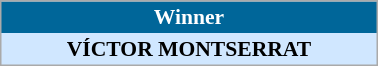<table align=center cellpadding="2" cellspacing="0" style="background: #f9f9f9; border: 1px #aaa solid; border-collapse: collapse; font-size: 90%;" width=20%>
<tr align=center bgcolor=#006699 style="color:white;">
<th width=100%><strong>Winner</strong></th>
</tr>
<tr align=center bgcolor=#D0E7FF>
<td align=center><strong>VÍCTOR MONTSERRAT</strong> </td>
</tr>
</table>
